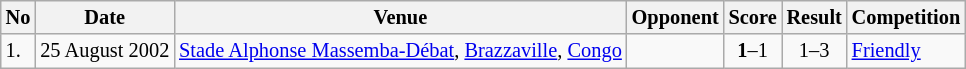<table class="wikitable" style="font-size:85%;">
<tr>
<th>No</th>
<th>Date</th>
<th>Venue</th>
<th>Opponent</th>
<th>Score</th>
<th>Result</th>
<th>Competition</th>
</tr>
<tr>
<td>1.</td>
<td>25 August 2002</td>
<td><a href='#'>Stade Alphonse Massemba-Débat</a>, <a href='#'>Brazzaville</a>, <a href='#'>Congo</a></td>
<td></td>
<td align=center><strong>1</strong>–1</td>
<td align=center>1–3</td>
<td><a href='#'>Friendly</a></td>
</tr>
</table>
